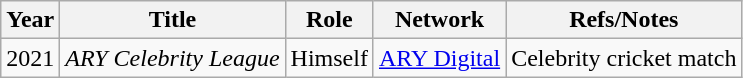<table class="wikitable sortable">
<tr>
<th>Year</th>
<th>Title</th>
<th>Role</th>
<th>Network</th>
<th>Refs/Notes</th>
</tr>
<tr>
<td>2021</td>
<td><em>ARY Celebrity League</em></td>
<td>Himself</td>
<td><a href='#'>ARY Digital</a></td>
<td>Celebrity cricket match</td>
</tr>
</table>
